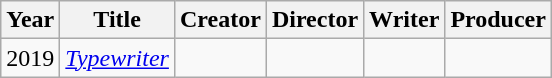<table class="wikitable">
<tr>
<th>Year</th>
<th>Title</th>
<th>Creator</th>
<th>Director</th>
<th>Writer</th>
<th>Producer</th>
</tr>
<tr>
<td>2019</td>
<td><em><a href='#'>Typewriter</a></em></td>
<td></td>
<td></td>
<td></td>
<td></td>
</tr>
</table>
